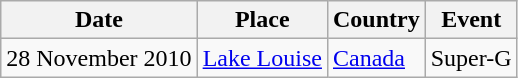<table class="wikitable">
<tr class="backgroundcolor5">
<th>Date</th>
<th>Place</th>
<th>Country</th>
<th>Event</th>
</tr>
<tr>
<td>28 November 2010</td>
<td><a href='#'>Lake Louise</a></td>
<td> <a href='#'>Canada</a></td>
<td>Super-G</td>
</tr>
</table>
